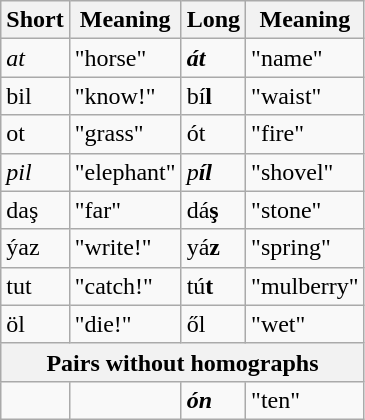<table class=wikitable>
<tr>
<th>Short</th>
<th>Meaning</th>
<th>Long</th>
<th>Meaning</th>
</tr>
<tr>
<td><em>at</em></td>
<td>"horse"</td>
<td><strong><em>á<strong>t<em></td>
<td>"name"</td>
</tr>
<tr>
<td></em>bil<em></td>
<td>"know!"</td>
<td></em>b</strong>í<strong>l<em></td>
<td>"waist"</td>
</tr>
<tr>
<td></em>ot<em></td>
<td>"grass"</td>
<td></em></strong>ó</strong>t</em></td>
<td>"fire"</td>
</tr>
<tr>
<td><em>pil</em></td>
<td>"elephant"</td>
<td><em>p<strong>íl<strong><em></td>
<td>"shovel"</td>
</tr>
<tr>
<td></em>daş<em></td>
<td>"far"</td>
<td></em>d</strong>á<strong>ş<em></td>
<td>"stone"</td>
</tr>
<tr>
<td></em>ýaz<em></td>
<td>"write!"</td>
<td></em>y</strong>á<strong>z<em></td>
<td>"spring"</td>
</tr>
<tr>
<td></em>tut<em></td>
<td>"catch!"</td>
<td></em>t</strong>ú<strong>t<em></td>
<td>"mulberry"</td>
</tr>
<tr>
<td></em>öl<em></td>
<td>"die!"</td>
<td></em></strong>ő</strong>l</em></td>
<td>"wet"</td>
</tr>
<tr>
<th colspan=4>Pairs without homographs</th>
</tr>
<tr>
<td></td>
<td></td>
<td><strong><em>ó<strong>n<em></td>
<td>"ten"</td>
</tr>
</table>
